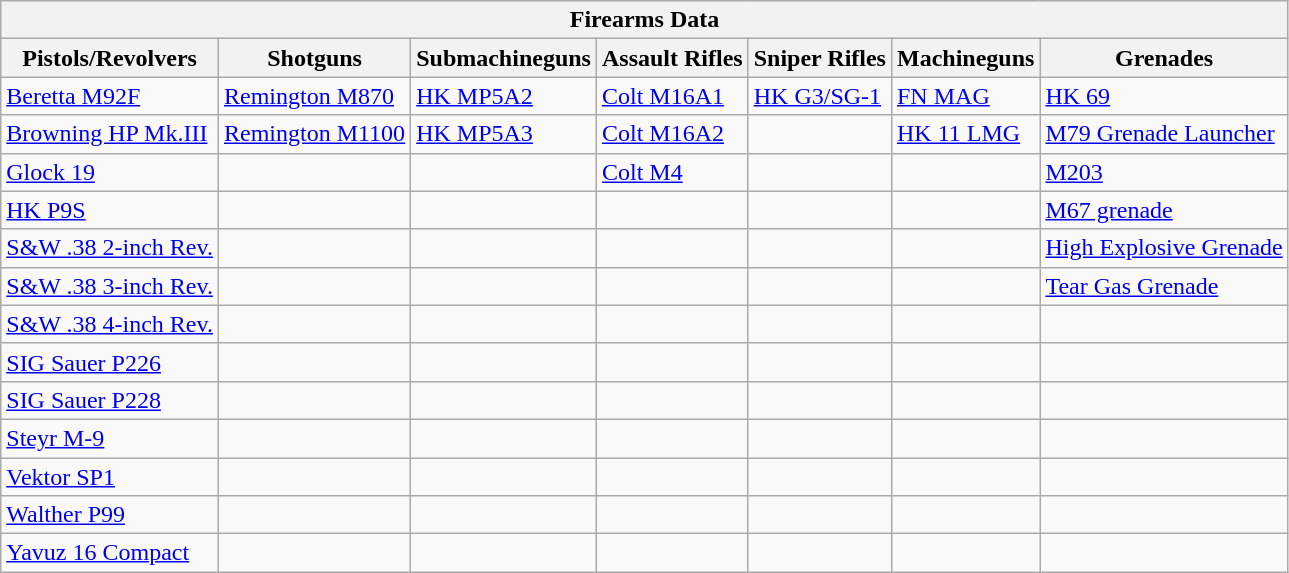<table class="wikitable">
<tr>
<th colspan="7" align="center" margin-bottom: 6px;" cellspacing="3">Firearms Data</th>
</tr>
<tr>
<th align="center" cellspacing="3" margin-bottom: 2px;" colspan="1">Pistols/Revolvers</th>
<th align="center" cellspacing="3" margin-bottom: 3px;" colspan="1">Shotguns</th>
<th align="center" cellspacing="3" margin-bottom: 2px;" colspan="1">Submachineguns</th>
<th align="center" cellspacing="3" margin-bottom: 3px;" colspan="1">Assault Rifles</th>
<th align="center" cellspacing="3" margin-bottom: 4px;" colspan="1">Sniper Rifles</th>
<th align="center" cellspacing="3" margin-bottom: 2px;" colspan="1">Machineguns</th>
<th align="center" cellspacing="3" margin-bottom: 1px;" colspan="1">Grenades</th>
</tr>
<tr>
<td><a href='#'>Beretta M92F</a></td>
<td><a href='#'>Remington M870</a></td>
<td><a href='#'>HK MP5A2</a></td>
<td><a href='#'>Colt M16A1</a></td>
<td><a href='#'>HK G3/SG-1</a></td>
<td><a href='#'>FN MAG</a></td>
<td><a href='#'>HK 69</a></td>
</tr>
<tr>
<td><a href='#'>Browning HP Mk.III</a></td>
<td><a href='#'>Remington M1100</a></td>
<td><a href='#'>HK MP5A3</a></td>
<td><a href='#'>Colt M16A2</a></td>
<td></td>
<td><a href='#'>HK 11 LMG</a></td>
<td><a href='#'>M79 Grenade Launcher</a></td>
</tr>
<tr>
<td><a href='#'>Glock 19</a></td>
<td></td>
<td></td>
<td><a href='#'>Colt M4</a></td>
<td></td>
<td></td>
<td><a href='#'>M203</a></td>
</tr>
<tr>
<td><a href='#'>HK P9S</a></td>
<td></td>
<td></td>
<td></td>
<td></td>
<td></td>
<td><a href='#'>M67 grenade</a></td>
</tr>
<tr>
<td><a href='#'>S&W .38 2-inch Rev.</a></td>
<td></td>
<td></td>
<td></td>
<td></td>
<td></td>
<td><a href='#'>High Explosive Grenade</a></td>
</tr>
<tr>
<td><a href='#'>S&W .38 3-inch Rev.</a></td>
<td></td>
<td></td>
<td></td>
<td></td>
<td></td>
<td><a href='#'>Tear Gas Grenade</a></td>
</tr>
<tr>
<td><a href='#'>S&W .38 4-inch Rev.</a></td>
<td></td>
<td></td>
<td></td>
<td></td>
<td></td>
<td></td>
</tr>
<tr>
<td><a href='#'>SIG Sauer P226</a></td>
<td></td>
<td></td>
<td></td>
<td></td>
<td></td>
<td></td>
</tr>
<tr>
<td><a href='#'>SIG Sauer P228</a></td>
<td></td>
<td></td>
<td></td>
<td></td>
<td></td>
<td></td>
</tr>
<tr>
<td><a href='#'>Steyr M-9</a></td>
<td></td>
<td></td>
<td></td>
<td></td>
<td></td>
<td></td>
</tr>
<tr>
<td><a href='#'>Vektor SP1</a></td>
<td></td>
<td></td>
<td></td>
<td></td>
<td></td>
<td></td>
</tr>
<tr>
<td><a href='#'>Walther P99</a></td>
<td></td>
<td></td>
<td></td>
<td></td>
<td></td>
<td></td>
</tr>
<tr>
<td><a href='#'>Yavuz 16 Compact</a></td>
<td></td>
<td></td>
<td></td>
<td></td>
<td></td>
<td></td>
</tr>
</table>
